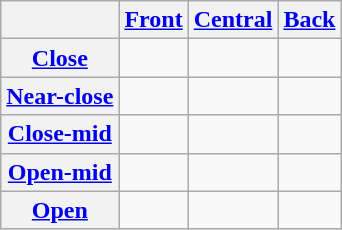<table class="wikitable">
<tr>
<th></th>
<th><a href='#'>Front</a></th>
<th><a href='#'>Central</a></th>
<th><a href='#'>Back</a></th>
</tr>
<tr>
<th><a href='#'>Close</a></th>
<td> </td>
<td></td>
<td> </td>
</tr>
<tr>
<th><a href='#'>Near-close</a></th>
<td> </td>
<td></td>
<td> </td>
</tr>
<tr>
<th><a href='#'>Close-mid</a></th>
<td></td>
<td></td>
<td></td>
</tr>
<tr>
<th><a href='#'>Open-mid</a></th>
<td></td>
<td></td>
<td></td>
</tr>
<tr>
<th><a href='#'>Open</a></th>
<td></td>
<td> </td>
<td></td>
</tr>
</table>
